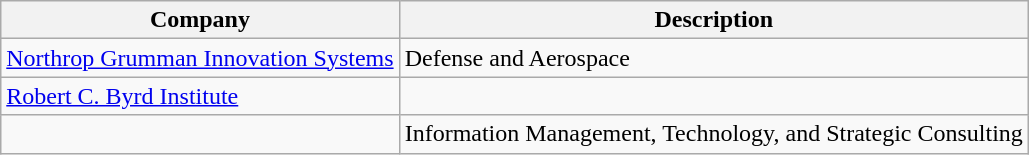<table class="wikitable">
<tr>
<th>Company</th>
<th>Description</th>
</tr>
<tr style="vertical-align: top; text-align: left;">
<td><a href='#'>Northrop Grumman Innovation Systems</a></td>
<td>Defense and Aerospace</td>
</tr>
<tr style="vertical-align: top; text-align: left;">
<td><a href='#'>Robert C. Byrd Institute</a></td>
<td></td>
</tr>
<tr style="vertical-align: top; text-align: left;">
<td></td>
<td>Information Management, Technology, and Strategic Consulting</td>
</tr>
</table>
